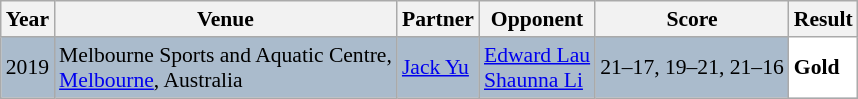<table class="sortable wikitable" style="font-size: 90%;">
<tr>
<th>Year</th>
<th>Venue</th>
<th>Partner</th>
<th>Opponent</th>
<th>Score</th>
<th>Result</th>
</tr>
<tr style="background:#AABBCC">
<td align="center">2019</td>
<td align="left">Melbourne Sports and Aquatic Centre,<br><a href='#'>Melbourne</a>, Australia</td>
<td align="left"> <a href='#'>Jack Yu</a></td>
<td align="left"> <a href='#'>Edward Lau</a><br> <a href='#'>Shaunna Li</a></td>
<td align="left">21–17, 19–21, 21–16</td>
<td style="text-align:left; background:white"> <strong>Gold</strong></td>
</tr>
</table>
